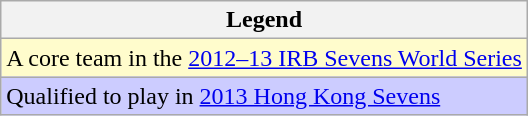<table class="wikitable">
<tr>
<th>Legend</th>
</tr>
<tr bgcolor=fffccc>
<td>A core team in the <a href='#'>2012–13 IRB Sevens World Series</a></td>
</tr>
<tr bgcolor=ccccff>
<td>Qualified to play in <a href='#'>2013 Hong Kong Sevens</a></td>
</tr>
</table>
